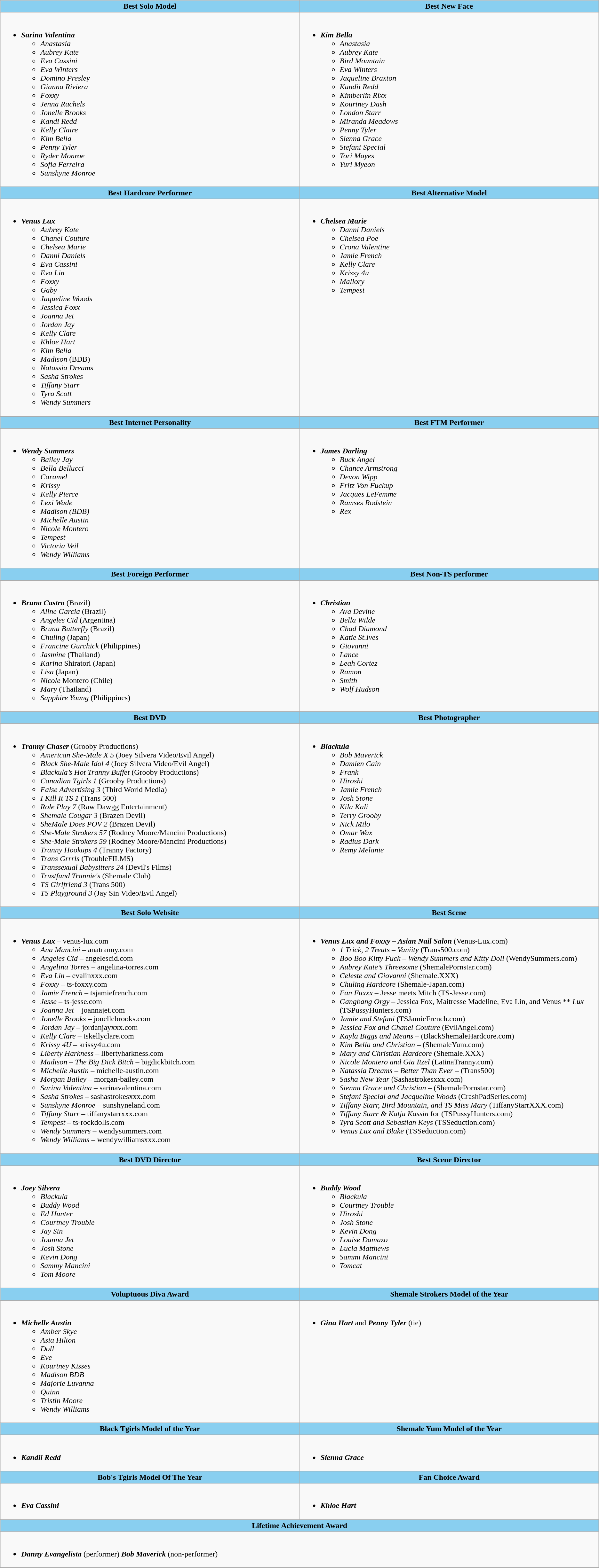<table class=wikitable>
<tr>
<th style="background:#89cff0" width="50%">Best Solo Model</th>
<th style="background:#89cff0" width="50%">Best New Face</th>
</tr>
<tr>
<td valign="top"><br><ul><li><strong><em>Sarina Valentina</em></strong><ul><li><em>Anastasia</em></li><li><em>Aubrey Kate</em></li><li><em>Eva Cassini</em></li><li><em>Eva Winters</em></li><li><em>Domino Presley</em></li><li><em>Gianna Riviera</em></li><li><em>Foxxy</em></li><li><em>Jenna Rachels</em></li><li><em>Jonelle Brooks</em></li><li><em>Kandi Redd</em></li><li><em>Kelly Claire</em></li><li><em>Kim Bella</em></li><li><em>Penny Tyler</em></li><li><em>Ryder Monroe</em></li><li><em>Sofia Ferreira</em></li><li><em>Sunshyne Monroe</em></li></ul></li></ul></td>
<td valign="top"><br><ul><li><strong><em>Kim Bella</em></strong><ul><li><em>Anastasia</em></li><li><em>Aubrey Kate</em></li><li><em>Bird Mountain</em></li><li><em>Eva Winters</em></li><li><em>Jaqueline Braxton</em></li><li><em>Kandii Redd</em></li><li><em>Kimberlin Rixx</em></li><li><em>Kourtney Dash</em></li><li><em>London Starr</em></li><li><em>Miranda Meadows</em></li><li><em>Penny Tyler</em></li><li><em>Sienna Grace</em></li><li><em>Stefani Special</em></li><li><em>Tori Mayes</em></li><li><em>Yuri Myeon</em></li></ul></li></ul></td>
</tr>
<tr>
<th style="background:#89cff0" width="50%">Best Hardcore Performer</th>
<th style="background:#89cff0" width="50%">Best Alternative Model</th>
</tr>
<tr>
<td valign="top"><br><ul><li><strong><em>Venus Lux</em></strong><ul><li><em>Aubrey Kate</em></li><li><em>Chanel Couture</em></li><li><em>Chelsea Marie</em></li><li><em>Danni Daniels</em></li><li><em>Eva Cassini</em></li><li><em>Eva Lin</em></li><li><em>Foxxy</em></li><li><em>Gaby</em></li><li><em>Jaqueline Woods</em></li><li><em>Jessica Foxx</em></li><li><em>Joanna Jet</em></li><li><em>Jordan Jay</em></li><li><em>Kelly Clare</em></li><li><em>Khloe Hart</em></li><li><em>Kim Bella</em></li><li><em>Madison</em> (BDB)</li><li><em>Natassia Dreams</em></li><li><em>Sasha Strokes</em></li><li><em>Tiffany Starr</em></li><li><em>Tyra Scott</em></li><li><em>Wendy Summers</em></li></ul></li></ul></td>
<td valign="top"><br><ul><li><strong><em>Chelsea Marie</em></strong><ul><li><em>Danni Daniels</em></li><li><em>Chelsea Poe</em></li><li><em>Crona Valentine</em></li><li><em>Jamie French</em></li><li><em>Kelly Clare</em></li><li><em>Krissy 4u</em></li><li><em>Mallory</em></li><li><em>Tempest</em></li></ul></li></ul></td>
</tr>
<tr>
<th style="background:#89cff0" width="50%">Best Internet Personality</th>
<th style="background:#89cff0" width="50%">Best FTM Performer</th>
</tr>
<tr>
<td valign="top"><br><ul><li><strong><em>Wendy Summers</em></strong><ul><li><em>Bailey Jay</em></li><li><em>Bella Bellucci</em></li><li><em>Caramel</em></li><li><em>Krissy</em></li><li><em>Kelly Pierce</em></li><li><em>Lexi Wade</em></li><li><em>Madison (BDB)</em></li><li><em>Michelle Austin</em></li><li><em>Nicole Montero</em></li><li><em>Tempest</em></li><li><em>Victoria Veil</em></li><li><em>Wendy Williams</em></li></ul></li></ul></td>
<td valign="top"><br><ul><li><strong><em>James Darling</em></strong><ul><li><em>Buck Angel</em></li><li><em>Chance Armstrong</em></li><li><em>Devon Wipp</em></li><li><em>Fritz Von Fuckup</em></li><li><em>Jacques LeFemme</em></li><li><em>Ramses Rodstein</em></li><li><em>Rex</em></li></ul></li></ul></td>
</tr>
<tr>
<th style="background:#89cff0" width="50%">Best Foreign Performer</th>
<th style="background:#89cff0" width="50%">Best Non-TS performer</th>
</tr>
<tr>
<td valign="top"><br><ul><li><strong><em>Bruna Castro</em></strong> (Brazil)<ul><li><em>Aline Garcia</em> (Brazil)</li><li><em>Angeles Cid</em> (Argentina)</li><li><em>Bruna Butterfly</em> (Brazil)</li><li><em>Chuling</em> (Japan)</li><li><em>Francine Gurchick</em> (Philippines)</li><li><em>Jasmine</em> (Thailand)</li><li><em>Karina</em> Shiratori (Japan)</li><li><em>Lisa</em> (Japan)</li><li><em>Nicole</em> Montero (Chile)</li><li><em>Mary</em> (Thailand)</li><li><em>Sapphire Young</em> (Philippines)</li></ul></li></ul></td>
<td valign="top"><br><ul><li><strong><em>Christian</em></strong><ul><li><em>Ava Devine</em></li><li><em>Bella Wilde</em></li><li><em>Chad Diamond</em></li><li><em>Katie St.Ives</em></li><li><em>Giovanni</em></li><li><em>Lance</em></li><li><em>Leah Cortez</em></li><li><em>Ramon</em></li><li><em>Smith</em></li><li><em>Wolf Hudson</em></li></ul></li></ul></td>
</tr>
<tr>
<th style="background:#89cff0" width="50%">Best DVD</th>
<th style="background:#89cff0" width="50%">Best Photographer</th>
</tr>
<tr>
<td valign="top"><br><ul><li><strong><em>Tranny Chaser</em></strong> (Grooby Productions)<ul><li><em>American She-Male X 5</em> (Joey Silvera Video/Evil Angel)</li><li><em>Black She-Male Idol 4</em> (Joey Silvera Video/Evil Angel)</li><li><em>Blackula’s Hot Tranny Buffet</em> (Grooby Productions)</li><li><em>Canadian Tgirls 1</em> (Grooby Productions)</li><li><em>False Advertising 3</em> (Third World Media)</li><li><em>I Kill It TS 1</em> (Trans 500)</li><li><em>Role Play 7</em> (Raw Dawgg Entertainment)</li><li><em>Shemale Cougar 3</em> (Brazen Devil)</li><li><em>SheMale Does POV 2</em> (Brazen Devil)</li><li><em>She-Male Strokers 57</em> (Rodney Moore/Mancini Productions)</li><li><em>She-Male Strokers 59</em> (Rodney Moore/Mancini Productions)</li><li><em>Tranny Hookups 4</em> (Tranny Factory)</li><li><em>Trans Grrrls</em> (TroubleFILMS)</li><li><em>Transsexual Babysitters 24</em> (Devil's Films)</li><li><em>Trustfund Trannie's</em> (Shemale Club)</li><li><em>TS Girlfriend 3</em> (Trans 500)</li><li><em>TS Playground 3</em> (Jay Sin Video/Evil Angel)</li></ul></li></ul></td>
<td valign="top"><br><ul><li><strong><em>Blackula</em></strong><ul><li><em>Bob Maverick</em></li><li><em>Damien Cain</em></li><li><em>Frank</em></li><li><em>Hiroshi</em></li><li><em>Jamie French</em></li><li><em>Josh Stone</em></li><li><em>Kila Kali</em></li><li><em>Terry Grooby</em></li><li><em>Nick Milo</em></li><li><em>Omar Wax</em></li><li><em>Radius Dark</em></li><li><em>Remy Melanie</em></li></ul></li></ul></td>
</tr>
<tr>
<th style="background:#89cff0" width="50%">Best Solo Website</th>
<th style="background:#89cff0" width="50%">Best Scene</th>
</tr>
<tr>
<td valign="top"><br><ul><li><strong><em>Venus Lux</em></strong> – venus-lux.com<ul><li><em>Ana Mancini</em> – anatranny.com</li><li><em>Angeles Cid</em> – angelescid.com</li><li><em>Angelina Torres</em> – angelina-torres.com</li><li><em>Eva Lin</em> – evalinxxx.com</li><li><em>Foxxy</em> – ts-foxxy.com</li><li><em>Jamie French</em> – tsjamiefrench.com</li><li><em>Jesse</em> – ts-jesse.com</li><li><em>Joanna Jet</em> – joannajet.com</li><li><em>Jonelle Brooks</em> – jonellebrooks.com</li><li><em>Jordan Jay</em> – jordanjayxxx.com</li><li><em>Kelly Clare</em> – tskellyclare.com</li><li><em>Krissy 4U</em> – krissy4u.com</li><li><em>Liberty Harkness</em> – libertyharkness.com</li><li><em>Madison – The Big Dick Bitch</em> – bigdickbitch.com</li><li><em>Michelle Austin</em> – michelle-austin.com</li><li><em>Morgan Bailey</em> – morgan-bailey.com</li><li><em>Sarina Valentina</em> – sarinavalentina.com</li><li><em>Sasha Strokes</em> – sashastrokesxxx.com</li><li><em>Sunshyne Monroe</em> – sunshyneland.com</li><li><em>Tiffany Starr</em> – tiffanystarrxxx.com</li><li><em>Tempest</em> – ts-rockdolls.com</li><li><em>Wendy Summers</em> – wendysummers.com</li><li><em>Wendy Williams</em> – wendywilliamsxxx.com</li></ul></li></ul></td>
<td valign="top"><br><ul><li><strong><em>Venus Lux and Foxxy – Asian Nail Salon</em></strong> (Venus-Lux.com)<ul><li><em>1 Trick, 2 Treats – Vaniity</em> (Trans500.com)</li><li><em>Boo Boo Kitty Fuck – Wendy Summers and Kitty Doll</em> (WendySummers.com)</li><li><em>Aubrey Kate’s Threesome</em> (ShemalePornstar.com)</li><li><em>Celeste and Giovanni</em> (Shemale.XXX)</li><li><em>Chuling Hardcore</em> (Shemale-Japan.com)</li><li><em>Fan Fuxxx </em>– Jesse meets Mitch (TS-Jesse.com)</li><li><em>Gangbang Orgy</em> – Jessica Fox, Maitresse Madeline, Eva Lin, and Venus ** <em>Lux</em> (TSPussyHunters.com)</li><li><em>Jamie and Stefani</em> (TSJamieFrench.com)</li><li><em>Jessica Fox and Chanel Couture</em> (EvilAngel.com)</li><li><em>Kayla Biggs and Means</em> – (BlackShemaleHardcore.com)</li><li><em>Kim Bella and Christian</em> – (ShemaleYum.com)</li><li><em>Mary and Christian Hardcore</em> (Shemale.XXX)</li><li><em>Nicole Montero and Gia Itzel</em> (LatinaTranny.com)</li><li><em>Natassia Dreams – Better Than Ever</em> – (Trans500)</li><li><em>Sasha New Year</em> (Sashastrokesxxx.com)</li><li><em>Sienna Grace and Christian</em> – (ShemalePornstar.com)</li><li><em>Stefani Special and Jacqueline Woods</em> (CrashPadSeries.com)</li><li><em>Tiffany Starr, Bird Mountain, and TS Miss Mary</em> (TiffanyStarrXXX.com)</li><li><em>Tiffany Starr & Katja Kassin</em> for (TSPussyHunters.com)</li><li><em>Tyra Scott and Sebastian Keys</em> (TSSeduction.com)</li><li><em>Venus Lux and Blake</em> (TSSeduction.com)</li></ul></li></ul></td>
</tr>
<tr>
<th style="background:#89cff0" width="50%">Best DVD Director</th>
<th style="background:#89cff0" width="50%">Best Scene Director</th>
</tr>
<tr>
<td valign="top"><br><ul><li><strong><em>Joey Silvera</em></strong><ul><li><em>Blackula</em></li><li><em>Buddy Wood</em></li><li><em>Ed Hunter</em></li><li><em>Courtney Trouble</em></li><li><em>Jay Sin</em></li><li><em>Joanna Jet</em></li><li><em>Josh Stone</em></li><li><em>Kevin Dong</em></li><li><em>Sammy Mancini</em></li><li><em>Tom Moore</em></li></ul></li></ul></td>
<td valign="top"><br><ul><li><strong><em>Buddy Wood</em></strong><ul><li><em>Blackula</em></li><li><em>Courtney Trouble</em></li><li><em>Hiroshi</em></li><li><em>Josh Stone</em></li><li><em>Kevin Dong</em></li><li><em>Louise Damazo</em></li><li><em>Lucia Matthews</em></li><li><em>Sammi Mancini</em></li><li><em>Tomcat</em></li></ul></li></ul></td>
</tr>
<tr>
<th style="background:#89cff0" width="50%">Voluptuous Diva Award</th>
<th style="background:#89cff0" width="50%">Shemale Strokers Model of the Year</th>
</tr>
<tr>
<td valign="top"><br><ul><li><strong><em>Michelle Austin</em></strong><ul><li><em>Amber Skye</em></li><li><em>Asia Hilton</em></li><li><em>Doll</em></li><li><em>Eve</em></li><li><em>Kourtney Kisses</em></li><li><em>Madison BDB</em></li><li><em>Majorie Luvanna</em></li><li><em>Quinn</em></li><li><em>Tristin Moore</em></li><li><em>Wendy Williams</em></li></ul></li></ul></td>
<td valign="top"><br><ul><li><strong><em>Gina Hart</em></strong> and <strong><em>Penny Tyler</em></strong> (tie)</li></ul></td>
</tr>
<tr>
<th style="background:#89cff0" width="50%">Black Tgirls Model of the Year</th>
<th style="background:#89cff0" width="50%">Shemale Yum Model of the Year</th>
</tr>
<tr>
<td valign="top"><br><ul><li><strong><em>Kandii Redd</em></strong></li></ul></td>
<td valign="top"><br><ul><li><strong><em>Sienna Grace</em></strong></li></ul></td>
</tr>
<tr>
<th style="background:#89cff0" width="50%">Bob's Tgirls Model Of The Year</th>
<th style="background:#89cff0" width="50%">Fan Choice Award</th>
</tr>
<tr>
<td valign="top"><br><ul><li><strong><em>Eva Cassini</em></strong></li></ul></td>
<td valign="top"><br><ul><li><strong><em>Khloe Hart</em></strong></li></ul></td>
</tr>
<tr>
<th colspan=2 style="background:#89cff0" width="50%">Lifetime Achievement Award</th>
</tr>
<tr>
<td colspan=2 valign="top"><br><ul><li><strong><em>Danny Evangelista</em></strong> (performer) <strong><em>Bob Maverick</em></strong> (non-performer)</li></ul></td>
</tr>
</table>
